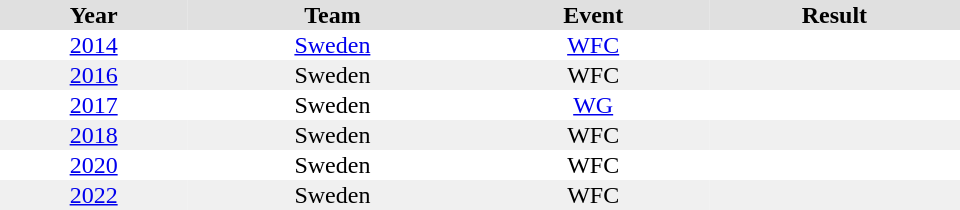<table border="0" cellpadding="1" cellspacing="0" style="text-align:center; width:40em">
<tr bgcolor="#e0e0e0">
<th>Year</th>
<th>Team</th>
<th>Event</th>
<th>Result</th>
</tr>
<tr>
<td><a href='#'>2014</a></td>
<td><a href='#'>Sweden</a></td>
<td><a href='#'>WFC</a></td>
<td></td>
</tr>
<tr bgcolor="#f0f0f0">
<td><a href='#'>2016</a></td>
<td>Sweden</td>
<td>WFC</td>
<td></td>
</tr>
<tr>
<td><a href='#'>2017</a></td>
<td>Sweden</td>
<td><a href='#'>WG</a></td>
<td></td>
</tr>
<tr bgcolor="#f0f0f0">
<td><a href='#'>2018</a></td>
<td>Sweden</td>
<td>WFC</td>
<td></td>
</tr>
<tr>
<td><a href='#'>2020</a></td>
<td>Sweden</td>
<td>WFC</td>
<td></td>
</tr>
<tr bgcolor="#f0f0f0">
<td><a href='#'>2022</a></td>
<td>Sweden</td>
<td>WFC</td>
<td></td>
</tr>
</table>
